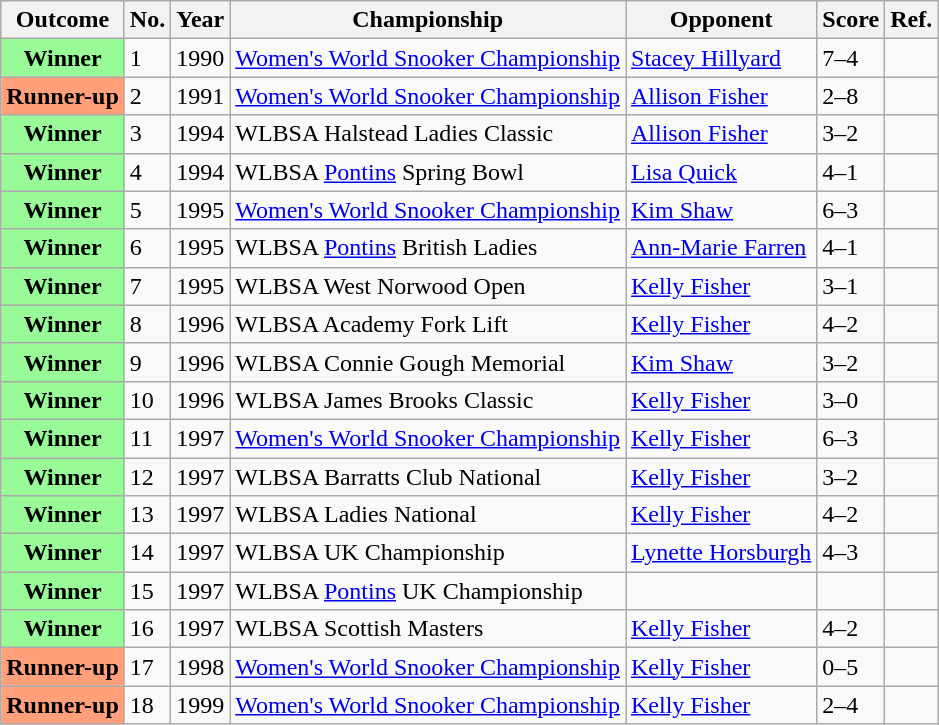<table class="wikitable">
<tr>
<th>Outcome</th>
<th>No.</th>
<th>Year</th>
<th>Championship</th>
<th>Opponent</th>
<th>Score</th>
<th>Ref.</th>
</tr>
<tr>
<th scope="row" style="background:#98FB98">Winner</th>
<td>1</td>
<td>1990</td>
<td><a href='#'>Women's World Snooker Championship</a></td>
<td><a href='#'>Stacey Hillyard</a></td>
<td>7–4</td>
<td></td>
</tr>
<tr>
<th scope="row" style="background:#ffa07a;">Runner-up</th>
<td>2</td>
<td>1991</td>
<td><a href='#'>Women's World Snooker Championship</a></td>
<td><a href='#'>Allison Fisher</a></td>
<td>2–8</td>
<td></td>
</tr>
<tr>
<th scope="row" style="background:#98FB98">Winner</th>
<td>3</td>
<td>1994</td>
<td>WLBSA Halstead Ladies Classic</td>
<td><a href='#'>Allison Fisher</a></td>
<td>3–2</td>
<td></td>
</tr>
<tr>
<th scope="row" style="background:#98FB98">Winner</th>
<td>4</td>
<td>1994</td>
<td>WLBSA <a href='#'>Pontins</a> Spring Bowl</td>
<td><a href='#'>Lisa Quick</a></td>
<td>4–1</td>
<td></td>
</tr>
<tr>
<th scope="row" style="background:#98FB98">Winner</th>
<td>5</td>
<td>1995</td>
<td><a href='#'>Women's World Snooker Championship</a></td>
<td><a href='#'>Kim Shaw</a></td>
<td>6–3</td>
<td></td>
</tr>
<tr>
<th scope="row" style="background:#98FB98">Winner</th>
<td>6</td>
<td>1995</td>
<td>WLBSA <a href='#'>Pontins</a> British Ladies</td>
<td><a href='#'>Ann-Marie Farren</a></td>
<td>4–1</td>
<td></td>
</tr>
<tr>
<th scope="row" style="background:#98FB98">Winner</th>
<td>7</td>
<td>1995</td>
<td>WLBSA West Norwood Open</td>
<td><a href='#'>Kelly Fisher</a></td>
<td>3–1</td>
<td></td>
</tr>
<tr>
<th scope="row" style="background:#98FB98">Winner</th>
<td>8</td>
<td>1996</td>
<td>WLBSA Academy Fork Lift</td>
<td><a href='#'>Kelly Fisher</a></td>
<td>4–2</td>
<td></td>
</tr>
<tr>
<th scope="row" style="background:#98FB98">Winner</th>
<td>9</td>
<td>1996</td>
<td>WLBSA Connie Gough Memorial</td>
<td><a href='#'>Kim Shaw</a></td>
<td>3–2</td>
<td></td>
</tr>
<tr>
<th scope="row" style="background:#98FB98">Winner</th>
<td>10</td>
<td>1996</td>
<td>WLBSA James Brooks Classic</td>
<td><a href='#'>Kelly Fisher</a></td>
<td>3–0</td>
<td></td>
</tr>
<tr>
<th scope="row" style="background:#98FB98">Winner</th>
<td>11</td>
<td>1997</td>
<td><a href='#'>Women's World Snooker Championship</a></td>
<td><a href='#'>Kelly Fisher</a></td>
<td>6–3</td>
<td></td>
</tr>
<tr>
<th scope="row" style="background:#98FB98">Winner</th>
<td>12</td>
<td>1997</td>
<td>WLBSA Barratts Club National</td>
<td><a href='#'>Kelly Fisher</a></td>
<td>3–2</td>
<td></td>
</tr>
<tr>
<th scope="row" style="background:#98FB98">Winner</th>
<td>13</td>
<td>1997</td>
<td>WLBSA Ladies National</td>
<td><a href='#'>Kelly Fisher</a></td>
<td>4–2</td>
<td></td>
</tr>
<tr>
<th scope="row" style="background:#98FB98">Winner</th>
<td>14</td>
<td>1997</td>
<td>WLBSA UK Championship</td>
<td><a href='#'>Lynette Horsburgh</a></td>
<td>4–3</td>
<td></td>
</tr>
<tr>
<th scope="row" style="background:#98FB98">Winner</th>
<td>15</td>
<td>1997</td>
<td>WLBSA <a href='#'>Pontins</a> UK Championship</td>
<td></td>
<td></td>
<td></td>
</tr>
<tr>
<th scope="row" style="background:#98FB98">Winner</th>
<td>16</td>
<td>1997</td>
<td>WLBSA Scottish Masters</td>
<td><a href='#'>Kelly Fisher</a></td>
<td>4–2</td>
<td></td>
</tr>
<tr>
<th scope="row" style="background:#ffa07a;">Runner-up</th>
<td>17</td>
<td>1998</td>
<td><a href='#'>Women's World Snooker Championship</a></td>
<td><a href='#'>Kelly Fisher</a></td>
<td>0–5</td>
<td></td>
</tr>
<tr>
<th scope="row" style="background:#ffa07a;">Runner-up</th>
<td>18</td>
<td>1999</td>
<td><a href='#'>Women's World Snooker Championship</a></td>
<td><a href='#'>Kelly Fisher</a></td>
<td>2–4</td>
<td></td>
</tr>
</table>
